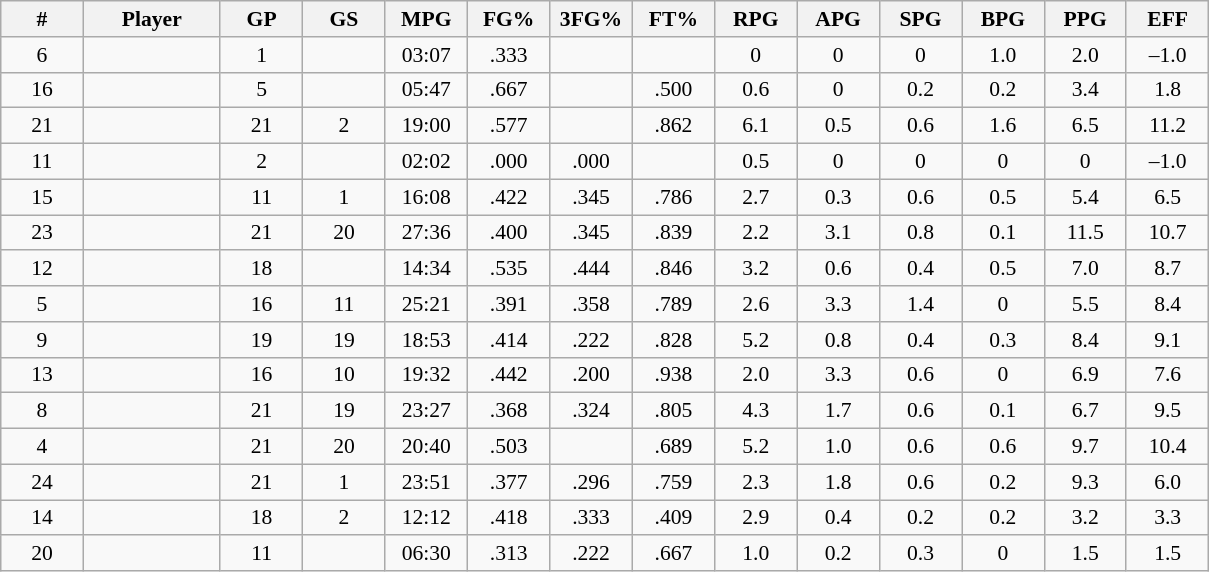<table class="wikitable sortable" style="font-size:90%; text-align:center; white-space:nowrap;">
<tr>
<th width="6%">#</th>
<th width="10%">Player</th>
<th width="6%">GP</th>
<th width="6%">GS</th>
<th width="6%">MPG</th>
<th width="6%">FG%</th>
<th width="6%">3FG%</th>
<th width="6%">FT%</th>
<th width="6%">RPG</th>
<th width="6%">APG</th>
<th width="6%">SPG</th>
<th width="6%">BPG</th>
<th width="6%">PPG</th>
<th width="6%">EFF</th>
</tr>
<tr>
<td>6</td>
<td></td>
<td>1</td>
<td></td>
<td>03:07</td>
<td>.333</td>
<td></td>
<td></td>
<td>0</td>
<td>0</td>
<td>0</td>
<td>1.0</td>
<td>2.0</td>
<td>–1.0</td>
</tr>
<tr>
<td>16</td>
<td></td>
<td>5</td>
<td></td>
<td>05:47</td>
<td>.667</td>
<td></td>
<td>.500</td>
<td>0.6</td>
<td>0</td>
<td>0.2</td>
<td>0.2</td>
<td>3.4</td>
<td>1.8</td>
</tr>
<tr>
<td>21</td>
<td></td>
<td>21</td>
<td>2</td>
<td>19:00</td>
<td>.577</td>
<td></td>
<td>.862</td>
<td>6.1</td>
<td>0.5</td>
<td>0.6</td>
<td>1.6</td>
<td>6.5</td>
<td>11.2</td>
</tr>
<tr>
<td>11</td>
<td></td>
<td>2</td>
<td></td>
<td>02:02</td>
<td>.000</td>
<td>.000</td>
<td></td>
<td>0.5</td>
<td>0</td>
<td>0</td>
<td>0</td>
<td>0</td>
<td>–1.0</td>
</tr>
<tr>
<td>15</td>
<td></td>
<td>11</td>
<td>1</td>
<td>16:08</td>
<td>.422</td>
<td>.345</td>
<td>.786</td>
<td>2.7</td>
<td>0.3</td>
<td>0.6</td>
<td>0.5</td>
<td>5.4</td>
<td>6.5</td>
</tr>
<tr>
<td>23</td>
<td></td>
<td>21</td>
<td>20</td>
<td>27:36</td>
<td>.400</td>
<td>.345</td>
<td>.839</td>
<td>2.2</td>
<td>3.1</td>
<td>0.8</td>
<td>0.1</td>
<td>11.5</td>
<td>10.7</td>
</tr>
<tr>
<td>12</td>
<td></td>
<td>18</td>
<td></td>
<td>14:34</td>
<td>.535</td>
<td>.444</td>
<td>.846</td>
<td>3.2</td>
<td>0.6</td>
<td>0.4</td>
<td>0.5</td>
<td>7.0</td>
<td>8.7</td>
</tr>
<tr>
<td>5</td>
<td></td>
<td>16</td>
<td>11</td>
<td>25:21</td>
<td>.391</td>
<td>.358</td>
<td>.789</td>
<td>2.6</td>
<td>3.3</td>
<td>1.4</td>
<td>0</td>
<td>5.5</td>
<td>8.4</td>
</tr>
<tr>
<td>9</td>
<td></td>
<td>19</td>
<td>19</td>
<td>18:53</td>
<td>.414</td>
<td>.222</td>
<td>.828</td>
<td>5.2</td>
<td>0.8</td>
<td>0.4</td>
<td>0.3</td>
<td>8.4</td>
<td>9.1</td>
</tr>
<tr>
<td>13</td>
<td></td>
<td>16</td>
<td>10</td>
<td>19:32</td>
<td>.442</td>
<td>.200</td>
<td>.938</td>
<td>2.0</td>
<td>3.3</td>
<td>0.6</td>
<td>0</td>
<td>6.9</td>
<td>7.6</td>
</tr>
<tr>
<td>8</td>
<td></td>
<td>21</td>
<td>19</td>
<td>23:27</td>
<td>.368</td>
<td>.324</td>
<td>.805</td>
<td>4.3</td>
<td>1.7</td>
<td>0.6</td>
<td>0.1</td>
<td>6.7</td>
<td>9.5</td>
</tr>
<tr>
<td>4</td>
<td></td>
<td>21</td>
<td>20</td>
<td>20:40</td>
<td>.503</td>
<td></td>
<td>.689</td>
<td>5.2</td>
<td>1.0</td>
<td>0.6</td>
<td>0.6</td>
<td>9.7</td>
<td>10.4</td>
</tr>
<tr>
<td>24</td>
<td></td>
<td>21</td>
<td>1</td>
<td>23:51</td>
<td>.377</td>
<td>.296</td>
<td>.759</td>
<td>2.3</td>
<td>1.8</td>
<td>0.6</td>
<td>0.2</td>
<td>9.3</td>
<td>6.0</td>
</tr>
<tr>
<td>14</td>
<td></td>
<td>18</td>
<td>2</td>
<td>12:12</td>
<td>.418</td>
<td>.333</td>
<td>.409</td>
<td>2.9</td>
<td>0.4</td>
<td>0.2</td>
<td>0.2</td>
<td>3.2</td>
<td>3.3</td>
</tr>
<tr>
<td>20</td>
<td></td>
<td>11</td>
<td></td>
<td>06:30</td>
<td>.313</td>
<td>.222</td>
<td>.667</td>
<td>1.0</td>
<td>0.2</td>
<td>0.3</td>
<td>0</td>
<td>1.5</td>
<td>1.5</td>
</tr>
</table>
